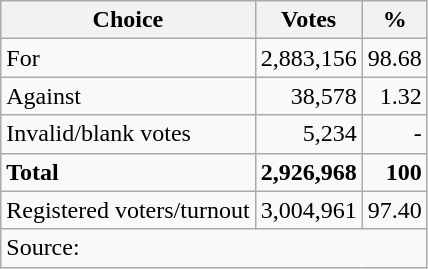<table class=wikitable style=text-align:right>
<tr>
<th>Choice</th>
<th>Votes</th>
<th>%</th>
</tr>
<tr>
<td align=left>For</td>
<td>2,883,156</td>
<td>98.68</td>
</tr>
<tr>
<td align=left>Against</td>
<td>38,578</td>
<td>1.32</td>
</tr>
<tr>
<td align=left>Invalid/blank votes</td>
<td>5,234</td>
<td>-</td>
</tr>
<tr>
<td align=left><strong>Total</strong></td>
<td><strong>2,926,968</strong></td>
<td><strong>100</strong></td>
</tr>
<tr>
<td align=left>Registered voters/turnout</td>
<td>3,004,961</td>
<td>97.40</td>
</tr>
<tr>
<td align=left colspan=3>Source: </td>
</tr>
</table>
